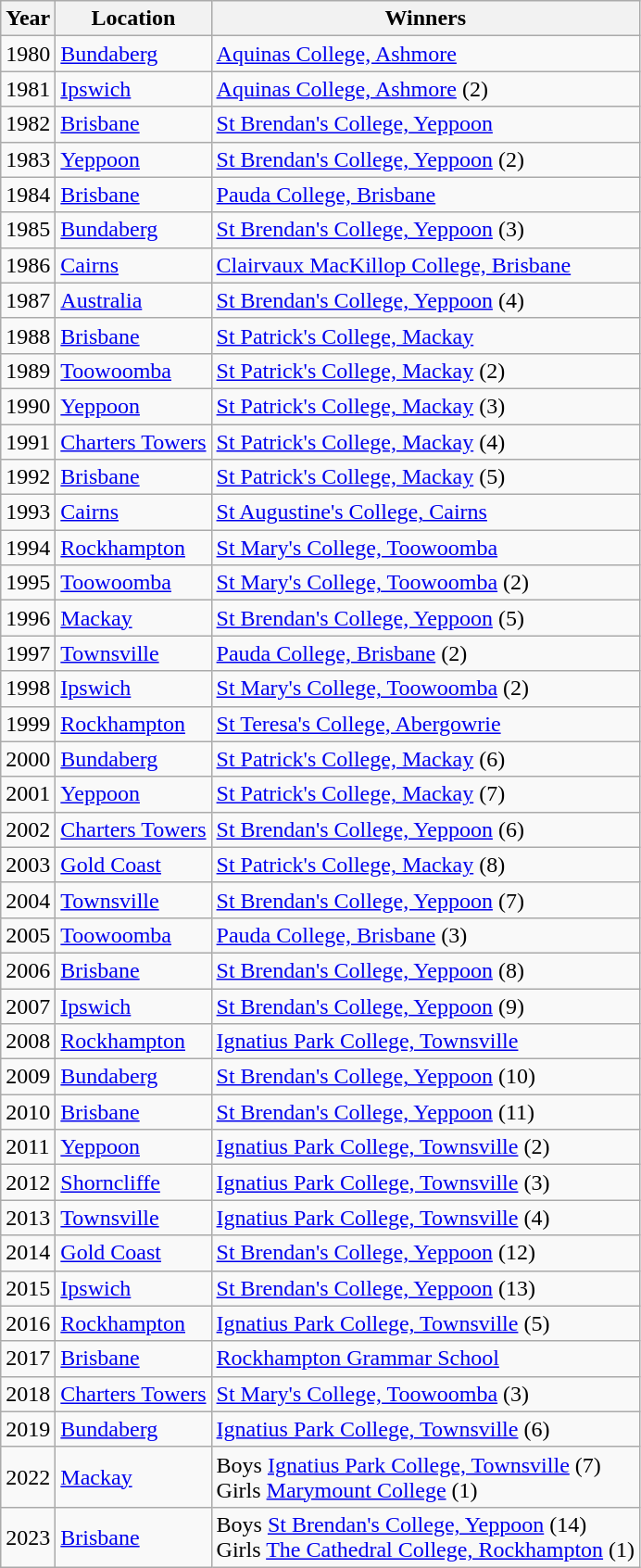<table class="wikitable">
<tr>
<th>Year</th>
<th>Location</th>
<th>Winners</th>
</tr>
<tr>
<td>1980</td>
<td><a href='#'>Bundaberg</a></td>
<td><a href='#'>Aquinas College, Ashmore</a></td>
</tr>
<tr>
<td>1981</td>
<td><a href='#'>Ipswich</a></td>
<td><a href='#'>Aquinas College, Ashmore</a> (2)</td>
</tr>
<tr>
<td>1982</td>
<td><a href='#'>Brisbane</a></td>
<td><a href='#'>St Brendan's College, Yeppoon</a></td>
</tr>
<tr>
<td>1983</td>
<td><a href='#'>Yeppoon</a></td>
<td><a href='#'>St Brendan's College, Yeppoon</a> (2)</td>
</tr>
<tr>
<td>1984</td>
<td><a href='#'>Brisbane</a></td>
<td><a href='#'>Pauda College, Brisbane</a></td>
</tr>
<tr>
<td>1985</td>
<td><a href='#'>Bundaberg</a></td>
<td><a href='#'>St Brendan's College, Yeppoon</a> (3)</td>
</tr>
<tr>
<td>1986</td>
<td><a href='#'>Cairns</a></td>
<td><a href='#'>Clairvaux MacKillop College, Brisbane</a></td>
</tr>
<tr>
<td>1987</td>
<td><a href='#'>Australia</a></td>
<td><a href='#'>St Brendan's College, Yeppoon</a> (4)</td>
</tr>
<tr>
<td>1988</td>
<td><a href='#'>Brisbane</a></td>
<td><a href='#'>St Patrick's College, Mackay</a></td>
</tr>
<tr>
<td>1989</td>
<td><a href='#'>Toowoomba</a></td>
<td><a href='#'>St Patrick's College, Mackay</a> (2)</td>
</tr>
<tr>
<td>1990</td>
<td><a href='#'>Yeppoon</a></td>
<td><a href='#'>St Patrick's College, Mackay</a> (3)</td>
</tr>
<tr>
<td>1991</td>
<td><a href='#'>Charters Towers</a></td>
<td><a href='#'>St Patrick's College, Mackay</a> (4)</td>
</tr>
<tr>
<td>1992</td>
<td><a href='#'>Brisbane</a></td>
<td><a href='#'>St Patrick's College, Mackay</a> (5)</td>
</tr>
<tr>
<td>1993</td>
<td><a href='#'>Cairns</a></td>
<td><a href='#'>St Augustine's College, Cairns</a></td>
</tr>
<tr>
<td>1994</td>
<td><a href='#'>Rockhampton</a></td>
<td><a href='#'>St Mary's College, Toowoomba</a></td>
</tr>
<tr>
<td>1995</td>
<td><a href='#'>Toowoomba</a></td>
<td><a href='#'>St Mary's College, Toowoomba</a> (2)</td>
</tr>
<tr>
<td>1996</td>
<td><a href='#'>Mackay</a></td>
<td><a href='#'>St Brendan's College, Yeppoon</a> (5)</td>
</tr>
<tr>
<td>1997</td>
<td><a href='#'>Townsville</a></td>
<td><a href='#'>Pauda College, Brisbane</a> (2)</td>
</tr>
<tr>
<td>1998</td>
<td><a href='#'>Ipswich</a></td>
<td><a href='#'>St Mary's College, Toowoomba</a> (2)</td>
</tr>
<tr>
<td>1999</td>
<td><a href='#'>Rockhampton</a></td>
<td><a href='#'>St Teresa's College, Abergowrie</a></td>
</tr>
<tr>
<td>2000</td>
<td><a href='#'>Bundaberg</a></td>
<td><a href='#'>St Patrick's College, Mackay</a> (6)</td>
</tr>
<tr>
<td>2001</td>
<td><a href='#'>Yeppoon</a></td>
<td><a href='#'>St Patrick's College, Mackay</a> (7)</td>
</tr>
<tr>
<td>2002</td>
<td><a href='#'>Charters Towers</a></td>
<td><a href='#'>St Brendan's College, Yeppoon</a> (6)</td>
</tr>
<tr>
<td>2003</td>
<td><a href='#'>Gold Coast</a></td>
<td><a href='#'>St Patrick's College, Mackay</a> (8)</td>
</tr>
<tr>
<td>2004</td>
<td><a href='#'>Townsville</a></td>
<td><a href='#'>St Brendan's College, Yeppoon</a> (7)</td>
</tr>
<tr>
<td>2005</td>
<td><a href='#'>Toowoomba</a></td>
<td><a href='#'>Pauda College, Brisbane</a> (3)</td>
</tr>
<tr>
<td>2006</td>
<td><a href='#'>Brisbane</a></td>
<td><a href='#'>St Brendan's College, Yeppoon</a> (8)</td>
</tr>
<tr>
<td>2007</td>
<td><a href='#'>Ipswich</a></td>
<td><a href='#'>St Brendan's College, Yeppoon</a> (9)</td>
</tr>
<tr>
<td>2008</td>
<td><a href='#'>Rockhampton</a></td>
<td><a href='#'>Ignatius Park College, Townsville</a></td>
</tr>
<tr>
<td>2009</td>
<td><a href='#'>Bundaberg</a></td>
<td><a href='#'>St Brendan's College, Yeppoon</a> (10)</td>
</tr>
<tr>
<td>2010</td>
<td><a href='#'>Brisbane</a></td>
<td><a href='#'>St Brendan's College, Yeppoon</a> (11)</td>
</tr>
<tr>
<td>2011</td>
<td><a href='#'>Yeppoon</a></td>
<td><a href='#'>Ignatius Park College, Townsville</a> (2)</td>
</tr>
<tr>
<td>2012</td>
<td><a href='#'>Shorncliffe</a></td>
<td><a href='#'>Ignatius Park College, Townsville</a> (3)</td>
</tr>
<tr>
<td>2013</td>
<td><a href='#'>Townsville</a></td>
<td><a href='#'>Ignatius Park College, Townsville</a> (4)</td>
</tr>
<tr>
<td>2014</td>
<td><a href='#'>Gold Coast</a></td>
<td><a href='#'>St Brendan's College, Yeppoon</a> (12)</td>
</tr>
<tr>
<td>2015</td>
<td><a href='#'>Ipswich</a></td>
<td><a href='#'>St Brendan's College, Yeppoon</a> (13)</td>
</tr>
<tr>
<td>2016</td>
<td><a href='#'>Rockhampton</a></td>
<td><a href='#'>Ignatius Park College, Townsville</a> (5)</td>
</tr>
<tr>
<td>2017</td>
<td><a href='#'>Brisbane</a></td>
<td><a href='#'>Rockhampton Grammar School</a></td>
</tr>
<tr>
<td>2018</td>
<td><a href='#'>Charters Towers</a></td>
<td><a href='#'>St Mary's College, Toowoomba</a> (3)</td>
</tr>
<tr>
<td>2019</td>
<td><a href='#'>Bundaberg</a></td>
<td><a href='#'>Ignatius Park College, Townsville</a> (6)</td>
</tr>
<tr>
<td>2022</td>
<td><a href='#'>Mackay</a></td>
<td>Boys <a href='#'>Ignatius Park College, Townsville</a> (7)<br>Girls <a href='#'>Marymount College</a> (1)</td>
</tr>
<tr>
<td>2023</td>
<td><a href='#'>Brisbane</a></td>
<td>Boys <a href='#'>St Brendan's College, Yeppoon</a> (14)<br>Girls <a href='#'>The Cathedral College, Rockhampton</a> (1)</td>
</tr>
</table>
